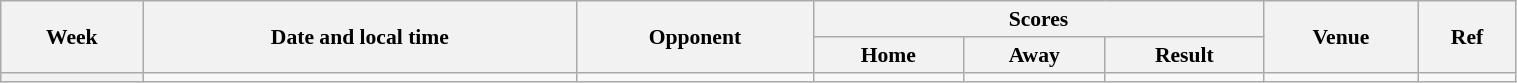<table class="wikitable plainrowheaders" style="font-size:90%; width:80%; text-align:center;">
<tr>
<th scope="col" rowspan=2>Week</th>
<th scope="col" rowspan=2>Date and local time</th>
<th scope="col" rowspan=2>Opponent</th>
<th scope="col" colspan=3>Scores</th>
<th scope="col" rowspan=2>Venue</th>
<th scope="col" rowspan=2>Ref</th>
</tr>
<tr>
<th scope="col">Home</th>
<th scope="col">Away</th>
<th scope="col">Result</th>
</tr>
<tr>
<th scope="row"></th>
<td align=left></td>
<td align=left></td>
<td></td>
<td></td>
<td></td>
<td></td>
<td></td>
</tr>
</table>
